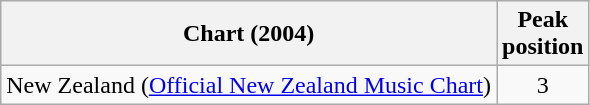<table class="wikitable">
<tr>
<th>Chart (2004)</th>
<th>Peak<br>position</th>
</tr>
<tr>
<td>New Zealand (<a href='#'>Official New Zealand Music Chart</a>)</td>
<td align="center">3</td>
</tr>
</table>
